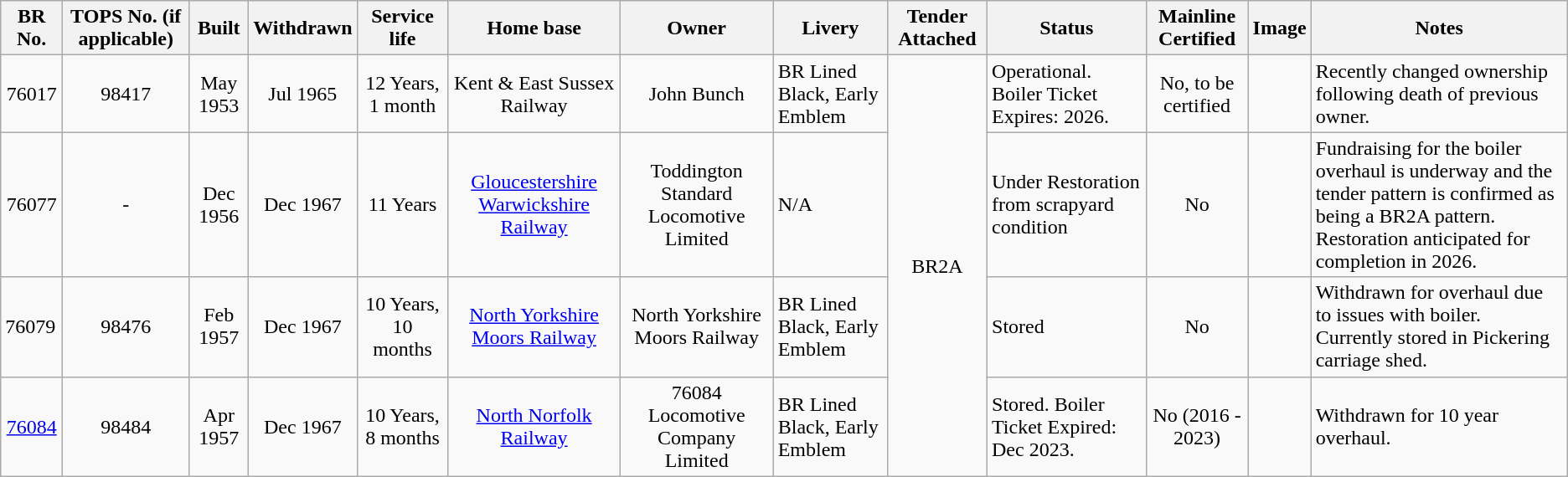<table class="wikitable sortable">
<tr>
<th align="center">BR No.</th>
<th align="center">TOPS No. (if applicable)</th>
<th align=left>Built</th>
<th align=left>Withdrawn</th>
<th align=left>Service life</th>
<th align=center>Home base</th>
<th align=center>Owner</th>
<th align=center>Livery</th>
<th align=center>Tender Attached</th>
<th align=center>Status</th>
<th align=center>Mainline Certified</th>
<th align=left>Image</th>
<th align=left>Notes</th>
</tr>
<tr>
<td align=center>76017</td>
<td align=center>98417</td>
<td align=center>May 1953</td>
<td align=center>Jul 1965</td>
<td align=center>12 Years, 1 month</td>
<td align=center>Kent & East Sussex Railway </td>
<td align=center>John Bunch</td>
<td align=left>BR Lined Black, Early Emblem</td>
<td rowspan="4" style="text-align:center;">BR2A</td>
<td align=left>Operational. Boiler Ticket Expires: 2026.</td>
<td align=center>No, to be certified</td>
<td></td>
<td align=left>Recently changed ownership following death of previous owner.</td>
</tr>
<tr>
<td align=center>76077</td>
<td align=center>-</td>
<td align=center>Dec 1956</td>
<td align=center>Dec 1967</td>
<td align=center>11 Years</td>
<td align=center><a href='#'>Gloucestershire Warwickshire Railway</a></td>
<td align=center>Toddington Standard Locomotive Limited</td>
<td align=left>N/A</td>
<td align=left>Under Restoration from scrapyard condition</td>
<td align=center>No</td>
<td></td>
<td align=left>Fundraising for the boiler overhaul is underway and the tender pattern is confirmed as being a BR2A pattern.<br>Restoration anticipated for completion in 2026.</td>
</tr>
<tr>
<td align=left>76079</td>
<td align=center>98476</td>
<td align=center>Feb 1957</td>
<td align=center>Dec 1967</td>
<td align=center>10 Years, 10 months</td>
<td align=center><a href='#'>North Yorkshire Moors Railway</a></td>
<td align=center>North Yorkshire Moors Railway</td>
<td align=left>BR Lined Black, Early Emblem</td>
<td align=left>Stored</td>
<td align=center>No</td>
<td></td>
<td align=left>Withdrawn for overhaul due to issues with boiler.<br>Currently stored in Pickering carriage shed.</td>
</tr>
<tr>
<td align=center><a href='#'>76084</a></td>
<td align=center>98484</td>
<td align=center>Apr 1957</td>
<td align=center>Dec 1967</td>
<td align=center>10 Years, 8 months</td>
<td align=center><a href='#'>North Norfolk Railway</a></td>
<td align=center>76084 Locomotive Company Limited</td>
<td align=left>BR Lined Black, Early Emblem</td>
<td align=left>Stored. Boiler Ticket Expired: Dec 2023.</td>
<td align=center>No (2016 - 2023)</td>
<td></td>
<td align=left>Withdrawn for 10 year overhaul. </td>
</tr>
</table>
